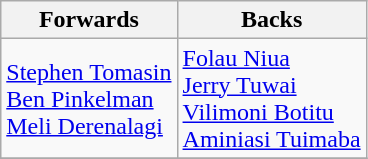<table class="wikitable">
<tr>
<th>Forwards</th>
<th>Backs</th>
</tr>
<tr>
<td> <a href='#'>Stephen Tomasin</a> <br>  <a href='#'>Ben Pinkelman</a> <br>  <a href='#'>Meli Derenalagi</a></td>
<td> <a href='#'>Folau Niua</a> <br>  <a href='#'>Jerry Tuwai</a> <br>  <a href='#'>Vilimoni Botitu</a> <br>  <a href='#'>Aminiasi Tuimaba</a></td>
</tr>
<tr>
</tr>
</table>
